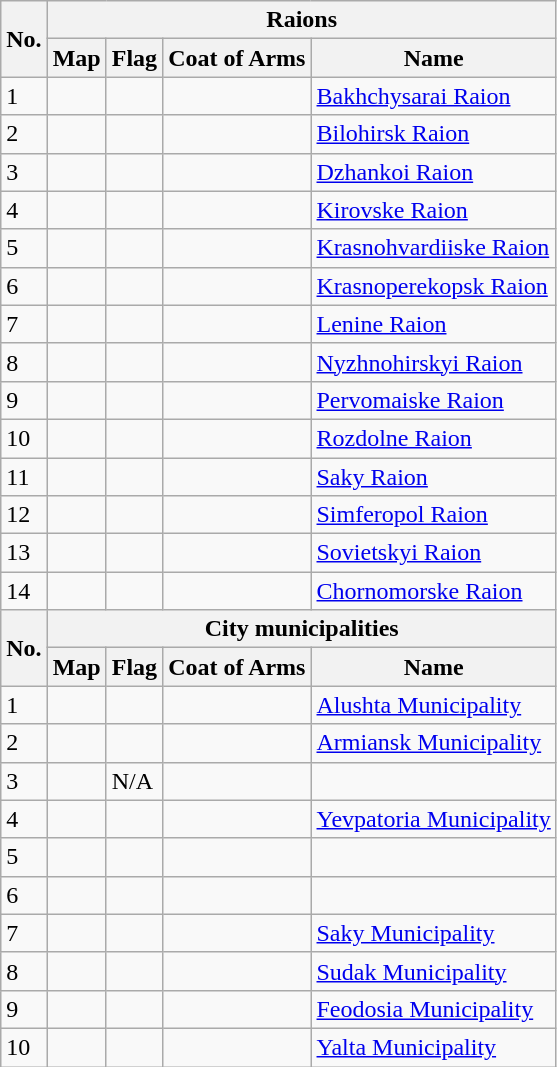<table class="wikitable">
<tr>
<th rowspan="2">No.</th>
<th colspan="4">Raions</th>
</tr>
<tr>
<th>Map</th>
<th>Flag</th>
<th>Coat of Arms</th>
<th>Name</th>
</tr>
<tr>
<td>1</td>
<td></td>
<td></td>
<td></td>
<td><a href='#'>Bakhchysarai Raion</a></td>
</tr>
<tr>
<td>2</td>
<td></td>
<td></td>
<td></td>
<td><a href='#'>Bilohirsk Raion</a></td>
</tr>
<tr>
<td>3</td>
<td></td>
<td></td>
<td></td>
<td><a href='#'>Dzhankoi Raion</a></td>
</tr>
<tr>
<td>4</td>
<td></td>
<td></td>
<td></td>
<td><a href='#'>Kirovske Raion</a></td>
</tr>
<tr>
<td>5</td>
<td></td>
<td></td>
<td></td>
<td><a href='#'>Krasnohvardiiske Raion</a></td>
</tr>
<tr>
<td>6</td>
<td></td>
<td></td>
<td></td>
<td><a href='#'>Krasnoperekopsk Raion</a></td>
</tr>
<tr>
<td>7</td>
<td></td>
<td></td>
<td></td>
<td><a href='#'>Lenine Raion</a></td>
</tr>
<tr>
<td>8</td>
<td></td>
<td></td>
<td></td>
<td><a href='#'>Nyzhnohirskyi Raion</a></td>
</tr>
<tr>
<td>9</td>
<td></td>
<td></td>
<td></td>
<td><a href='#'>Pervomaiske Raion</a></td>
</tr>
<tr>
<td>10</td>
<td></td>
<td></td>
<td></td>
<td><a href='#'>Rozdolne Raion</a></td>
</tr>
<tr>
<td>11</td>
<td></td>
<td></td>
<td></td>
<td><a href='#'>Saky Raion</a></td>
</tr>
<tr>
<td>12</td>
<td></td>
<td></td>
<td></td>
<td><a href='#'>Simferopol Raion</a></td>
</tr>
<tr>
<td>13</td>
<td></td>
<td></td>
<td></td>
<td><a href='#'>Sovietskyi Raion</a></td>
</tr>
<tr>
<td>14</td>
<td></td>
<td></td>
<td></td>
<td><a href='#'>Chornomorske Raion</a></td>
</tr>
<tr>
<th rowspan="2">No.</th>
<th colspan="4">City municipalities</th>
</tr>
<tr>
<th>Map</th>
<th>Flag</th>
<th>Coat of Arms</th>
<th>Name</th>
</tr>
<tr>
<td>1</td>
<td></td>
<td></td>
<td></td>
<td><a href='#'>Alushta Municipality</a></td>
</tr>
<tr>
<td>2</td>
<td></td>
<td></td>
<td></td>
<td><a href='#'>Armiansk Municipality</a></td>
</tr>
<tr>
<td>3</td>
<td></td>
<td>N/A</td>
<td></td>
<td></td>
</tr>
<tr>
<td>4</td>
<td></td>
<td></td>
<td></td>
<td><a href='#'>Yevpatoria Municipality</a></td>
</tr>
<tr>
<td>5</td>
<td></td>
<td></td>
<td></td>
<td></td>
</tr>
<tr>
<td>6</td>
<td></td>
<td></td>
<td></td>
<td></td>
</tr>
<tr>
<td>7</td>
<td></td>
<td></td>
<td></td>
<td><a href='#'>Saky Municipality</a></td>
</tr>
<tr>
<td>8</td>
<td></td>
<td></td>
<td></td>
<td><a href='#'>Sudak Municipality</a></td>
</tr>
<tr>
<td>9</td>
<td></td>
<td></td>
<td></td>
<td><a href='#'>Feodosia Municipality</a></td>
</tr>
<tr>
<td>10</td>
<td></td>
<td></td>
<td></td>
<td><a href='#'>Yalta Municipality</a></td>
</tr>
</table>
